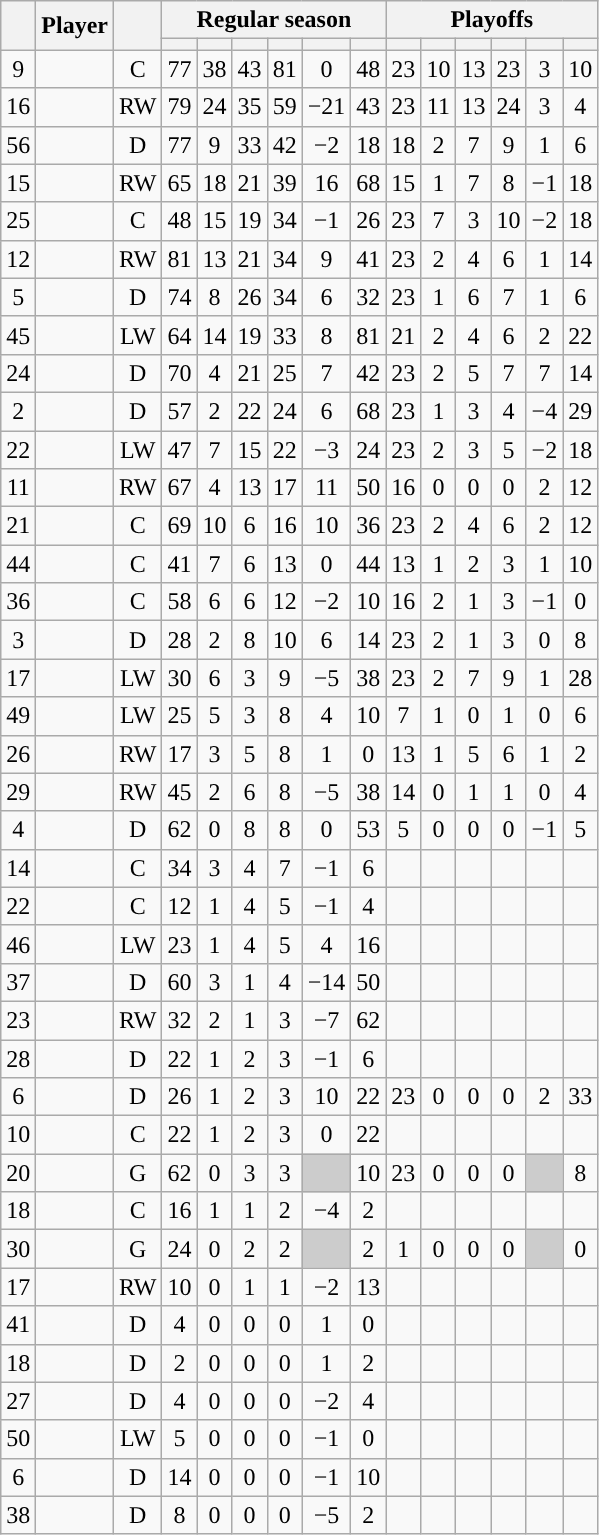<table class="wikitable sortable plainrowheaders" style="text-align:center;">
<tr>
<th scope="col" data-sort-type="number" rowspan="2"></th>
<th scope="col" rowspan="2">Player</th>
<th scope="col" rowspan="2"></th>
<th scope=colgroup colspan=6>Regular season</th>
<th scope=colgroup colspan=6>Playoffs</th>
</tr>
<tr>
<th scope="col" data-sort-type="number"></th>
<th scope="col" data-sort-type="number"></th>
<th scope="col" data-sort-type="number"></th>
<th scope="col" data-sort-type="number"></th>
<th scope="col" data-sort-type="number"></th>
<th scope="col" data-sort-type="number"></th>
<th scope="col" data-sort-type="number"></th>
<th scope="col" data-sort-type="number"></th>
<th scope="col" data-sort-type="number"></th>
<th scope="col" data-sort-type="number"></th>
<th scope="col" data-sort-type="number"></th>
<th scope="col" data-sort-type="number"></th>
</tr>
<tr>
<td scope="row">9</td>
<td align="left"></td>
<td>C</td>
<td>77</td>
<td>38</td>
<td>43</td>
<td>81</td>
<td>0</td>
<td>48</td>
<td>23</td>
<td>10</td>
<td>13</td>
<td>23</td>
<td>3</td>
<td>10</td>
</tr>
<tr>
<td scope="row">16</td>
<td align="left"></td>
<td>RW</td>
<td>79</td>
<td>24</td>
<td>35</td>
<td>59</td>
<td>−21</td>
<td>43</td>
<td>23</td>
<td>11</td>
<td>13</td>
<td>24</td>
<td>3</td>
<td>4</td>
</tr>
<tr>
<td scope="row">56</td>
<td align="left"></td>
<td>D</td>
<td>77</td>
<td>9</td>
<td>33</td>
<td>42</td>
<td>−2</td>
<td>18</td>
<td>18</td>
<td>2</td>
<td>7</td>
<td>9</td>
<td>1</td>
<td>6</td>
</tr>
<tr>
<td scope="row">15</td>
<td align="left"></td>
<td>RW</td>
<td>65</td>
<td>18</td>
<td>21</td>
<td>39</td>
<td>16</td>
<td>68</td>
<td>15</td>
<td>1</td>
<td>7</td>
<td>8</td>
<td>−1</td>
<td>18</td>
</tr>
<tr>
<td scope="row">25</td>
<td align="left"></td>
<td>C</td>
<td>48</td>
<td>15</td>
<td>19</td>
<td>34</td>
<td>−1</td>
<td>26</td>
<td>23</td>
<td>7</td>
<td>3</td>
<td>10</td>
<td>−2</td>
<td>18</td>
</tr>
<tr>
<td scope="row">12</td>
<td align="left"></td>
<td>RW</td>
<td>81</td>
<td>13</td>
<td>21</td>
<td>34</td>
<td>9</td>
<td>41</td>
<td>23</td>
<td>2</td>
<td>4</td>
<td>6</td>
<td>1</td>
<td>14</td>
</tr>
<tr>
<td scope="row">5</td>
<td align="left"></td>
<td>D</td>
<td>74</td>
<td>8</td>
<td>26</td>
<td>34</td>
<td>6</td>
<td>32</td>
<td>23</td>
<td>1</td>
<td>6</td>
<td>7</td>
<td>1</td>
<td>6</td>
</tr>
<tr>
<td scope="row">45</td>
<td align="left"></td>
<td>LW</td>
<td>64</td>
<td>14</td>
<td>19</td>
<td>33</td>
<td>8</td>
<td>81</td>
<td>21</td>
<td>2</td>
<td>4</td>
<td>6</td>
<td>2</td>
<td>22</td>
</tr>
<tr>
<td scope="row">24</td>
<td align="left"></td>
<td>D</td>
<td>70</td>
<td>4</td>
<td>21</td>
<td>25</td>
<td>7</td>
<td>42</td>
<td>23</td>
<td>2</td>
<td>5</td>
<td>7</td>
<td>7</td>
<td>14</td>
</tr>
<tr>
<td scope="row">2</td>
<td align="left"></td>
<td>D</td>
<td>57</td>
<td>2</td>
<td>22</td>
<td>24</td>
<td>6</td>
<td>68</td>
<td>23</td>
<td>1</td>
<td>3</td>
<td>4</td>
<td>−4</td>
<td>29</td>
</tr>
<tr>
<td scope="row">22</td>
<td align="left"></td>
<td>LW</td>
<td>47</td>
<td>7</td>
<td>15</td>
<td>22</td>
<td>−3</td>
<td>24</td>
<td>23</td>
<td>2</td>
<td>3</td>
<td>5</td>
<td>−2</td>
<td>18</td>
</tr>
<tr>
<td scope="row">11</td>
<td align="left"></td>
<td>RW</td>
<td>67</td>
<td>4</td>
<td>13</td>
<td>17</td>
<td>11</td>
<td>50</td>
<td>16</td>
<td>0</td>
<td>0</td>
<td>0</td>
<td>2</td>
<td>12</td>
</tr>
<tr>
<td scope="row">21</td>
<td align="left"></td>
<td>C</td>
<td>69</td>
<td>10</td>
<td>6</td>
<td>16</td>
<td>10</td>
<td>36</td>
<td>23</td>
<td>2</td>
<td>4</td>
<td>6</td>
<td>2</td>
<td>12</td>
</tr>
<tr>
<td scope="row">44</td>
<td align="left"></td>
<td>C</td>
<td>41</td>
<td>7</td>
<td>6</td>
<td>13</td>
<td>0</td>
<td>44</td>
<td>13</td>
<td>1</td>
<td>2</td>
<td>3</td>
<td>1</td>
<td>10</td>
</tr>
<tr>
<td scope="row">36</td>
<td align="left"></td>
<td>C</td>
<td>58</td>
<td>6</td>
<td>6</td>
<td>12</td>
<td>−2</td>
<td>10</td>
<td>16</td>
<td>2</td>
<td>1</td>
<td>3</td>
<td>−1</td>
<td>0</td>
</tr>
<tr>
<td scope="row">3</td>
<td align="left"></td>
<td>D</td>
<td>28</td>
<td>2</td>
<td>8</td>
<td>10</td>
<td>6</td>
<td>14</td>
<td>23</td>
<td>2</td>
<td>1</td>
<td>3</td>
<td>0</td>
<td>8</td>
</tr>
<tr>
<td scope="row">17</td>
<td align="left"></td>
<td>LW</td>
<td>30</td>
<td>6</td>
<td>3</td>
<td>9</td>
<td>−5</td>
<td>38</td>
<td>23</td>
<td>2</td>
<td>7</td>
<td>9</td>
<td>1</td>
<td>28</td>
</tr>
<tr>
<td scope="row">49</td>
<td align="left"></td>
<td>LW</td>
<td>25</td>
<td>5</td>
<td>3</td>
<td>8</td>
<td>4</td>
<td>10</td>
<td>7</td>
<td>1</td>
<td>0</td>
<td>1</td>
<td>0</td>
<td>6</td>
</tr>
<tr>
<td scope="row">26</td>
<td align="left"></td>
<td>RW</td>
<td>17</td>
<td>3</td>
<td>5</td>
<td>8</td>
<td>1</td>
<td>0</td>
<td>13</td>
<td>1</td>
<td>5</td>
<td>6</td>
<td>1</td>
<td>2</td>
</tr>
<tr>
<td scope="row">29</td>
<td align="left"></td>
<td>RW</td>
<td>45</td>
<td>2</td>
<td>6</td>
<td>8</td>
<td>−5</td>
<td>38</td>
<td>14</td>
<td>0</td>
<td>1</td>
<td>1</td>
<td>0</td>
<td>4</td>
</tr>
<tr>
<td scope="row">4</td>
<td align="left"></td>
<td>D</td>
<td>62</td>
<td>0</td>
<td>8</td>
<td>8</td>
<td>0</td>
<td>53</td>
<td>5</td>
<td>0</td>
<td>0</td>
<td>0</td>
<td>−1</td>
<td>5</td>
</tr>
<tr>
<td scope="row">14</td>
<td align="left"></td>
<td>C</td>
<td>34</td>
<td>3</td>
<td>4</td>
<td>7</td>
<td>−1</td>
<td>6</td>
<td></td>
<td></td>
<td></td>
<td></td>
<td></td>
<td></td>
</tr>
<tr>
<td scope="row">22</td>
<td align="left"></td>
<td>C</td>
<td>12</td>
<td>1</td>
<td>4</td>
<td>5</td>
<td>−1</td>
<td>4</td>
<td></td>
<td></td>
<td></td>
<td></td>
<td></td>
<td></td>
</tr>
<tr>
<td scope="row">46</td>
<td align="left"></td>
<td>LW</td>
<td>23</td>
<td>1</td>
<td>4</td>
<td>5</td>
<td>4</td>
<td>16</td>
<td></td>
<td></td>
<td></td>
<td></td>
<td></td>
<td></td>
</tr>
<tr>
<td scope="row">37</td>
<td align="left"></td>
<td>D</td>
<td>60</td>
<td>3</td>
<td>1</td>
<td>4</td>
<td>−14</td>
<td>50</td>
<td></td>
<td></td>
<td></td>
<td></td>
<td></td>
<td></td>
</tr>
<tr>
<td scope="row">23</td>
<td align="left"></td>
<td>RW</td>
<td>32</td>
<td>2</td>
<td>1</td>
<td>3</td>
<td>−7</td>
<td>62</td>
<td></td>
<td></td>
<td></td>
<td></td>
<td></td>
<td></td>
</tr>
<tr>
<td scope="row">28</td>
<td align="left"></td>
<td>D</td>
<td>22</td>
<td>1</td>
<td>2</td>
<td>3</td>
<td>−1</td>
<td>6</td>
<td></td>
<td></td>
<td></td>
<td></td>
<td></td>
<td></td>
</tr>
<tr>
<td scope="row">6</td>
<td align="left"></td>
<td>D</td>
<td>26</td>
<td>1</td>
<td>2</td>
<td>3</td>
<td>10</td>
<td>22</td>
<td>23</td>
<td>0</td>
<td>0</td>
<td>0</td>
<td>2</td>
<td>33</td>
</tr>
<tr>
<td scope="row">10</td>
<td align="left"></td>
<td>C</td>
<td>22</td>
<td>1</td>
<td>2</td>
<td>3</td>
<td>0</td>
<td>22</td>
<td></td>
<td></td>
<td></td>
<td></td>
<td></td>
<td></td>
</tr>
<tr>
<td scope="row">20</td>
<td align="left"></td>
<td>G</td>
<td>62</td>
<td>0</td>
<td>3</td>
<td>3</td>
<td style="background:#ccc"></td>
<td>10</td>
<td>23</td>
<td>0</td>
<td>0</td>
<td>0</td>
<td style="background:#ccc"></td>
<td>8</td>
</tr>
<tr>
<td scope="row">18</td>
<td align="left"></td>
<td>C</td>
<td>16</td>
<td>1</td>
<td>1</td>
<td>2</td>
<td>−4</td>
<td>2</td>
<td></td>
<td></td>
<td></td>
<td></td>
<td></td>
<td></td>
</tr>
<tr>
<td scope="row">30</td>
<td align="left"></td>
<td>G</td>
<td>24</td>
<td>0</td>
<td>2</td>
<td>2</td>
<td style="background:#ccc"></td>
<td>2</td>
<td>1</td>
<td>0</td>
<td>0</td>
<td>0</td>
<td style="background:#ccc"></td>
<td>0</td>
</tr>
<tr>
<td scope="row">17</td>
<td align="left"></td>
<td>RW</td>
<td>10</td>
<td>0</td>
<td>1</td>
<td>1</td>
<td>−2</td>
<td>13</td>
<td></td>
<td></td>
<td></td>
<td></td>
<td></td>
<td></td>
</tr>
<tr>
<td scope="row">41</td>
<td align="left"></td>
<td>D</td>
<td>4</td>
<td>0</td>
<td>0</td>
<td>0</td>
<td>1</td>
<td>0</td>
<td></td>
<td></td>
<td></td>
<td></td>
<td></td>
<td></td>
</tr>
<tr>
<td scope="row">18</td>
<td align="left"></td>
<td>D</td>
<td>2</td>
<td>0</td>
<td>0</td>
<td>0</td>
<td>1</td>
<td>2</td>
<td></td>
<td></td>
<td></td>
<td></td>
<td></td>
<td></td>
</tr>
<tr>
<td scope="row">27</td>
<td align="left"></td>
<td>D</td>
<td>4</td>
<td>0</td>
<td>0</td>
<td>0</td>
<td>−2</td>
<td>4</td>
<td></td>
<td></td>
<td></td>
<td></td>
<td></td>
<td></td>
</tr>
<tr>
<td scope="row">50</td>
<td align="left"></td>
<td>LW</td>
<td>5</td>
<td>0</td>
<td>0</td>
<td>0</td>
<td>−1</td>
<td>0</td>
<td></td>
<td></td>
<td></td>
<td></td>
<td></td>
<td></td>
</tr>
<tr>
<td scope="row">6</td>
<td align="left"></td>
<td>D</td>
<td>14</td>
<td>0</td>
<td>0</td>
<td>0</td>
<td>−1</td>
<td>10</td>
<td></td>
<td></td>
<td></td>
<td></td>
<td></td>
<td></td>
</tr>
<tr>
<td scope="row">38</td>
<td align="left"></td>
<td>D</td>
<td>8</td>
<td>0</td>
<td>0</td>
<td>0</td>
<td>−5</td>
<td>2</td>
<td></td>
<td></td>
<td></td>
<td></td>
<td></td>
<td></td>
</tr>
</table>
